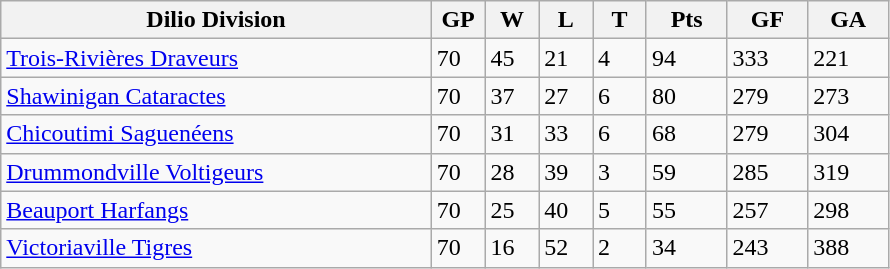<table class="wikitable">
<tr>
<th bgcolor="#DDDDFF" width="40%">Dilio Division</th>
<th bgcolor="#DDDDFF" width="5%">GP</th>
<th bgcolor="#DDDDFF" width="5%">W</th>
<th bgcolor="#DDDDFF" width="5%">L</th>
<th bgcolor="#DDDDFF" width="5%">T</th>
<th bgcolor="#DDDDFF" width="7.5%">Pts</th>
<th bgcolor="#DDDDFF" width="7.5%">GF</th>
<th bgcolor="#DDDDFF" width="7.5%">GA</th>
</tr>
<tr>
<td><a href='#'>Trois-Rivières Draveurs</a></td>
<td>70</td>
<td>45</td>
<td>21</td>
<td>4</td>
<td>94</td>
<td>333</td>
<td>221</td>
</tr>
<tr>
<td><a href='#'>Shawinigan Cataractes</a></td>
<td>70</td>
<td>37</td>
<td>27</td>
<td>6</td>
<td>80</td>
<td>279</td>
<td>273</td>
</tr>
<tr>
<td><a href='#'>Chicoutimi Saguenéens</a></td>
<td>70</td>
<td>31</td>
<td>33</td>
<td>6</td>
<td>68</td>
<td>279</td>
<td>304</td>
</tr>
<tr>
<td><a href='#'>Drummondville Voltigeurs</a></td>
<td>70</td>
<td>28</td>
<td>39</td>
<td>3</td>
<td>59</td>
<td>285</td>
<td>319</td>
</tr>
<tr>
<td><a href='#'>Beauport Harfangs</a></td>
<td>70</td>
<td>25</td>
<td>40</td>
<td>5</td>
<td>55</td>
<td>257</td>
<td>298</td>
</tr>
<tr>
<td><a href='#'>Victoriaville Tigres</a></td>
<td>70</td>
<td>16</td>
<td>52</td>
<td>2</td>
<td>34</td>
<td>243</td>
<td>388</td>
</tr>
</table>
